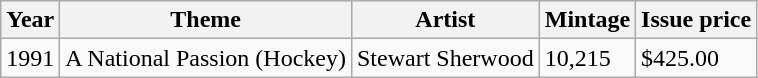<table class="wikitable">
<tr>
<th>Year</th>
<th>Theme</th>
<th>Artist</th>
<th>Mintage</th>
<th>Issue price</th>
</tr>
<tr>
<td>1991</td>
<td>A National Passion (Hockey)</td>
<td>Stewart Sherwood</td>
<td>10,215</td>
<td>$425.00</td>
</tr>
</table>
